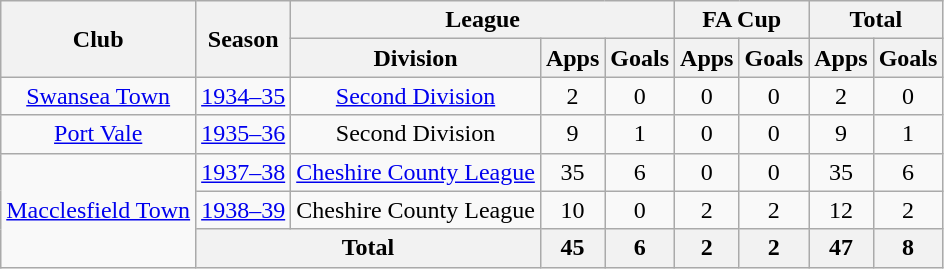<table class="wikitable" style="text-align: center;">
<tr>
<th rowspan="2">Club</th>
<th rowspan="2">Season</th>
<th colspan="3">League</th>
<th colspan="2">FA Cup</th>
<th colspan="2">Total</th>
</tr>
<tr>
<th>Division</th>
<th>Apps</th>
<th>Goals</th>
<th>Apps</th>
<th>Goals</th>
<th>Apps</th>
<th>Goals</th>
</tr>
<tr>
<td><a href='#'>Swansea Town</a></td>
<td><a href='#'>1934–35</a></td>
<td><a href='#'>Second Division</a></td>
<td>2</td>
<td>0</td>
<td>0</td>
<td>0</td>
<td>2</td>
<td>0</td>
</tr>
<tr>
<td><a href='#'>Port Vale</a></td>
<td><a href='#'>1935–36</a></td>
<td>Second Division</td>
<td>9</td>
<td>1</td>
<td>0</td>
<td>0</td>
<td>9</td>
<td>1</td>
</tr>
<tr>
<td rowspan="3"><a href='#'>Macclesfield Town</a></td>
<td><a href='#'>1937–38</a></td>
<td><a href='#'>Cheshire County League</a></td>
<td>35</td>
<td>6</td>
<td>0</td>
<td>0</td>
<td>35</td>
<td>6</td>
</tr>
<tr>
<td><a href='#'>1938–39</a></td>
<td>Cheshire County League</td>
<td>10</td>
<td>0</td>
<td>2</td>
<td>2</td>
<td>12</td>
<td>2</td>
</tr>
<tr>
<th colspan="2">Total</th>
<th>45</th>
<th>6</th>
<th>2</th>
<th>2</th>
<th>47</th>
<th>8</th>
</tr>
</table>
